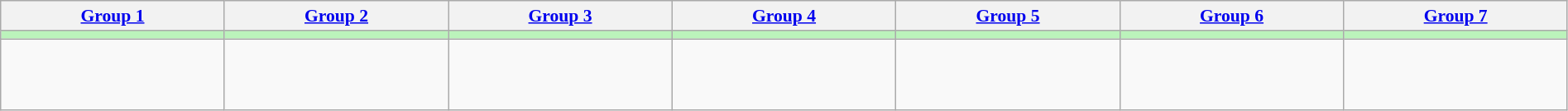<table class="wikitable" style="text-align:center; width:99.96%; font-size:90%;">
<tr>
<th style="width:14.28%"><a href='#'>Group 1</a></th>
<th style="width:14.28%"><a href='#'>Group 2</a></th>
<th style="width:14.28%"><a href='#'>Group 3</a></th>
<th style="width:14.28%"><a href='#'>Group 4</a></th>
<th style="width:14.28%"><a href='#'>Group 5</a></th>
<th style="width:14.28%"><a href='#'>Group 6</a></th>
<th style="width:14.28%"><a href='#'>Group 7</a></th>
</tr>
<tr style="background:#BBF3BB">
<td></td>
<td></td>
<td></td>
<td></td>
<td></td>
<td></td>
<td></td>
</tr>
<tr style="vertical-align:top;">
<td><br><br><br></td>
<td><br><br><br></td>
<td><br><br></td>
<td><br><br><br></td>
<td><br><br></td>
<td><br><br></td>
<td><br><br></td>
</tr>
</table>
